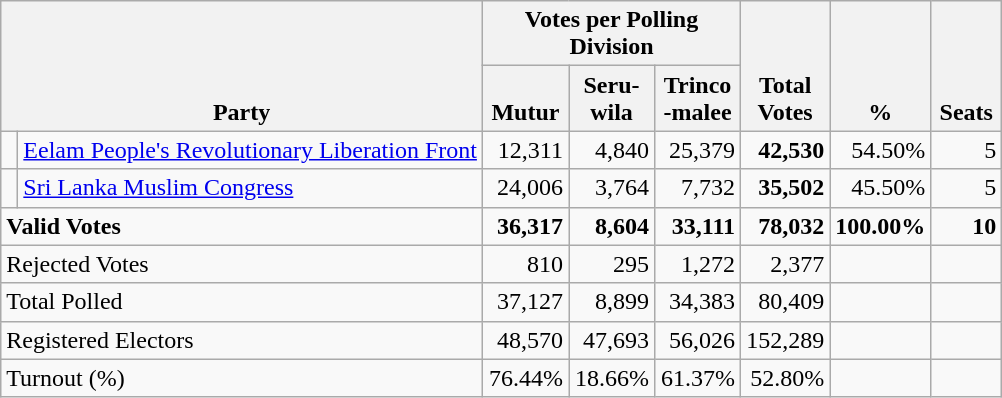<table class="wikitable" border="1" style="text-align:right;">
<tr>
<th align=left valign=bottom rowspan=2 colspan=2>Party</th>
<th colspan=3>Votes per Polling Division</th>
<th align=center valign=bottom rowspan=2 width="50">Total Votes</th>
<th align=center valign=bottom rowspan=2 width="50">%</th>
<th align=center valign=bottom rowspan=2 width="40">Seats</th>
</tr>
<tr>
<th align=center valign=bottom width="50">Mutur</th>
<th align=center valign=bottom width="50">Seru-<br>wila</th>
<th align=center valign=bottom width="50">Trinco<br>-malee</th>
</tr>
<tr>
<td bgcolor=> </td>
<td align=left><a href='#'>Eelam People's Revolutionary Liberation Front</a></td>
<td>12,311</td>
<td>4,840</td>
<td>25,379</td>
<td><strong>42,530</strong></td>
<td>54.50%</td>
<td>5</td>
</tr>
<tr>
<td bgcolor=> </td>
<td align=left><a href='#'>Sri Lanka Muslim Congress</a></td>
<td>24,006</td>
<td>3,764</td>
<td>7,732</td>
<td><strong>35,502</strong></td>
<td>45.50%</td>
<td>5</td>
</tr>
<tr>
<td align=left colspan=2><strong>Valid Votes</strong></td>
<td><strong>36,317</strong></td>
<td><strong>8,604</strong></td>
<td><strong>33,111</strong></td>
<td><strong>78,032</strong></td>
<td><strong>100.00%</strong></td>
<td><strong>10</strong></td>
</tr>
<tr>
<td align=left colspan=2>Rejected Votes</td>
<td>810</td>
<td>295</td>
<td>1,272</td>
<td>2,377</td>
<td></td>
<td></td>
</tr>
<tr>
<td align=left colspan=2>Total Polled</td>
<td>37,127</td>
<td>8,899</td>
<td>34,383</td>
<td>80,409</td>
<td></td>
<td></td>
</tr>
<tr>
<td align=left colspan=2>Registered Electors</td>
<td>48,570</td>
<td>47,693</td>
<td>56,026</td>
<td>152,289</td>
<td></td>
<td></td>
</tr>
<tr>
<td align=left colspan=2>Turnout (%)</td>
<td>76.44%</td>
<td>18.66%</td>
<td>61.37%</td>
<td>52.80%</td>
<td></td>
<td></td>
</tr>
</table>
